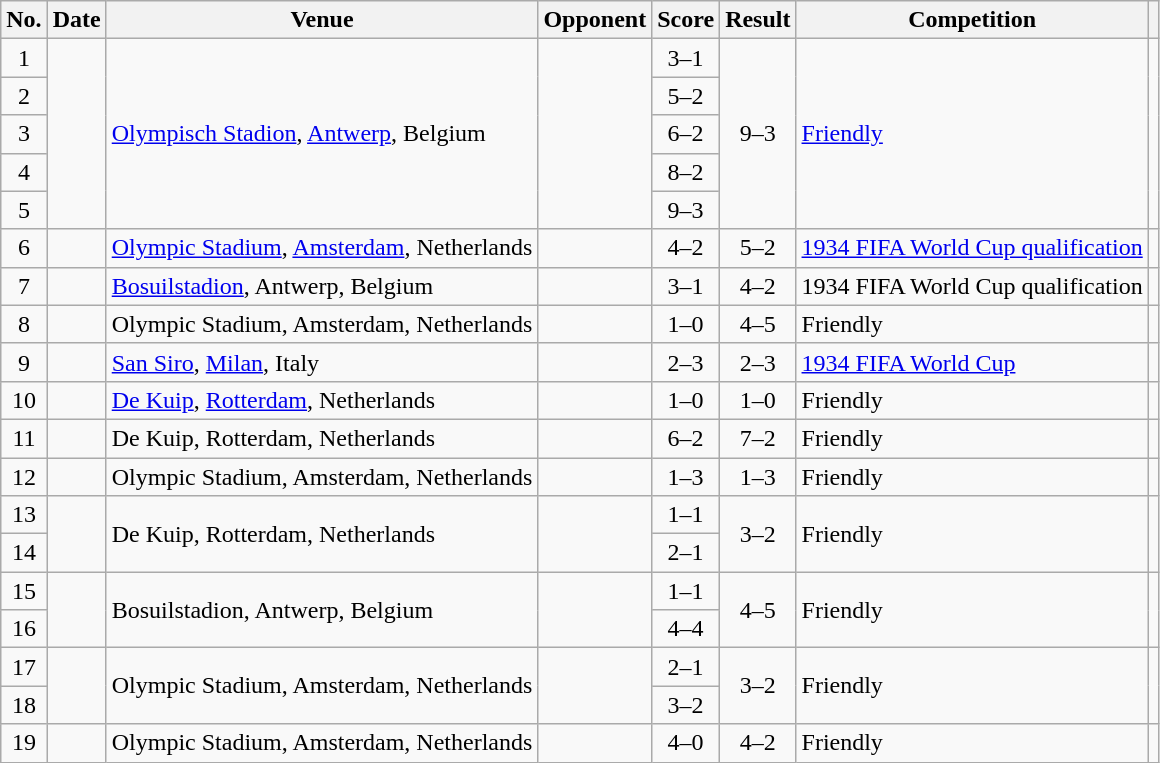<table class="wikitable sortable">
<tr>
<th scope="col">No.</th>
<th scope="col">Date</th>
<th scope="col">Venue</th>
<th scope="col">Opponent</th>
<th scope="col">Score</th>
<th scope="col">Result</th>
<th scope="col">Competition</th>
<th scope="col" class="unsortable"></th>
</tr>
<tr>
<td style="text-align:center">1</td>
<td rowspan="5"></td>
<td rowspan="5"><a href='#'>Olympisch Stadion</a>, <a href='#'>Antwerp</a>, Belgium</td>
<td rowspan="5"></td>
<td style="text-align:center">3–1</td>
<td rowspan="5" style="text-align:center">9–3</td>
<td rowspan="5"><a href='#'>Friendly</a></td>
<td rowspan="5"></td>
</tr>
<tr>
<td style="text-align:center">2</td>
<td style="text-align:center">5–2</td>
</tr>
<tr>
<td style="text-align:center">3</td>
<td style="text-align:center">6–2</td>
</tr>
<tr>
<td style="text-align:center">4</td>
<td style="text-align:center">8–2</td>
</tr>
<tr>
<td style="text-align:center">5</td>
<td style="text-align:center">9–3</td>
</tr>
<tr>
<td style="text-align:center">6</td>
<td></td>
<td><a href='#'>Olympic Stadium</a>, <a href='#'>Amsterdam</a>, Netherlands</td>
<td></td>
<td style="text-align:center">4–2</td>
<td style="text-align:center">5–2</td>
<td><a href='#'>1934 FIFA World Cup qualification</a></td>
<td></td>
</tr>
<tr>
<td style="text-align:center">7</td>
<td></td>
<td><a href='#'>Bosuilstadion</a>, Antwerp, Belgium</td>
<td></td>
<td style="text-align:center">3–1</td>
<td style="text-align:center">4–2</td>
<td>1934 FIFA World Cup qualification</td>
<td></td>
</tr>
<tr>
<td style="text-align:center">8</td>
<td></td>
<td>Olympic Stadium, Amsterdam, Netherlands</td>
<td></td>
<td style="text-align:center">1–0</td>
<td style="text-align:center">4–5</td>
<td>Friendly</td>
<td></td>
</tr>
<tr>
<td style="text-align:center">9</td>
<td></td>
<td><a href='#'>San Siro</a>, <a href='#'>Milan</a>, Italy</td>
<td></td>
<td style="text-align:center">2–3</td>
<td style="text-align:center">2–3</td>
<td><a href='#'>1934 FIFA World Cup</a></td>
<td></td>
</tr>
<tr>
<td style="text-align:center">10</td>
<td></td>
<td><a href='#'>De Kuip</a>, <a href='#'>Rotterdam</a>, Netherlands</td>
<td></td>
<td style="text-align:center">1–0</td>
<td style="text-align:center">1–0</td>
<td>Friendly</td>
<td></td>
</tr>
<tr>
<td style="text-align:center">11</td>
<td></td>
<td>De Kuip, Rotterdam, Netherlands</td>
<td></td>
<td style="text-align:center">6–2</td>
<td style="text-align:center">7–2</td>
<td>Friendly</td>
<td></td>
</tr>
<tr>
<td style="text-align:center">12</td>
<td></td>
<td>Olympic Stadium, Amsterdam, Netherlands</td>
<td></td>
<td style="text-align:center">1–3</td>
<td style="text-align:center">1–3</td>
<td>Friendly</td>
<td></td>
</tr>
<tr>
<td style="text-align:center">13</td>
<td rowspan="2"></td>
<td rowspan="2">De Kuip, Rotterdam, Netherlands</td>
<td rowspan="2"></td>
<td style="text-align:center">1–1</td>
<td rowspan="2" style="text-align:center">3–2</td>
<td rowspan="2">Friendly</td>
<td rowspan="2"></td>
</tr>
<tr>
<td style="text-align:center">14</td>
<td style="text-align:center">2–1</td>
</tr>
<tr>
<td style="text-align:center">15</td>
<td rowspan="2"></td>
<td rowspan="2">Bosuilstadion, Antwerp, Belgium</td>
<td rowspan="2"></td>
<td style="text-align:center">1–1</td>
<td rowspan="2" style="text-align:center">4–5</td>
<td rowspan="2">Friendly</td>
<td rowspan="2"></td>
</tr>
<tr>
<td style="text-align:center">16</td>
<td style="text-align:center">4–4</td>
</tr>
<tr>
<td style="text-align:center">17</td>
<td rowspan="2"></td>
<td rowspan="2">Olympic Stadium, Amsterdam, Netherlands</td>
<td rowspan="2"></td>
<td style="text-align:center">2–1</td>
<td rowspan="2" style="text-align:center">3–2</td>
<td rowspan="2">Friendly</td>
<td rowspan="2"></td>
</tr>
<tr>
<td style="text-align:center">18</td>
<td style="text-align:center">3–2</td>
</tr>
<tr>
<td style="text-align:center">19</td>
<td></td>
<td>Olympic Stadium, Amsterdam, Netherlands</td>
<td></td>
<td style="text-align:center">4–0</td>
<td style="text-align:center">4–2</td>
<td>Friendly</td>
<td></td>
</tr>
</table>
